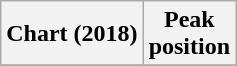<table class="wikitable sortable plainrowheaders">
<tr>
<th>Chart (2018)</th>
<th>Peak<br>position</th>
</tr>
<tr>
</tr>
</table>
